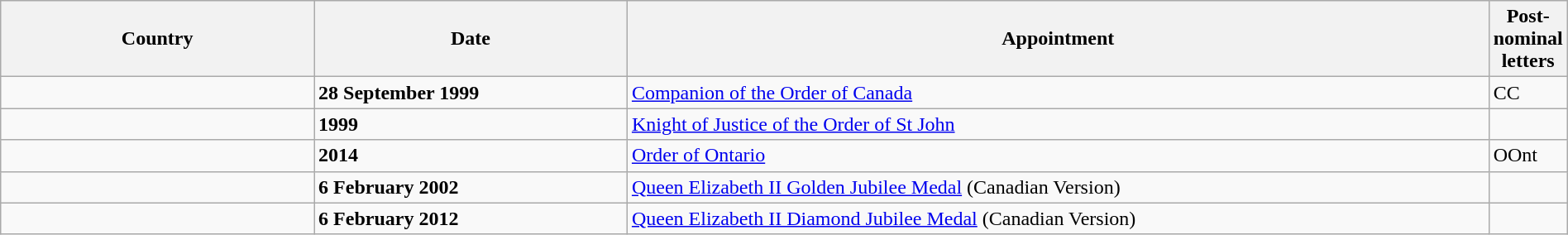<table class="wikitable" style="width:100%;">
<tr>
<th style="width:20%;">Country</th>
<th style="width:20%;">Date</th>
<th style="width:55%;">Appointment</th>
<th style="width:5%;">Post-nominal letters</th>
</tr>
<tr>
<td></td>
<td><strong>28 September 1999</strong></td>
<td><a href='#'>Companion of the Order of Canada</a></td>
<td>CC</td>
</tr>
<tr>
<td></td>
<td><strong>1999</strong></td>
<td><a href='#'>Knight of Justice of the Order of St John</a></td>
<td></td>
</tr>
<tr>
<td></td>
<td><strong>2014</strong></td>
<td><a href='#'>Order of Ontario</a></td>
<td>OOnt</td>
</tr>
<tr>
<td></td>
<td><strong>6 February 2002</strong></td>
<td><a href='#'>Queen Elizabeth II Golden Jubilee Medal</a> (Canadian Version)</td>
<td></td>
</tr>
<tr>
<td></td>
<td><strong>6 February 2012</strong></td>
<td><a href='#'>Queen Elizabeth II Diamond Jubilee Medal</a> (Canadian Version)</td>
<td></td>
</tr>
</table>
